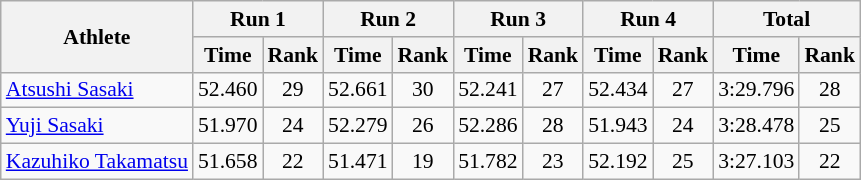<table class="wikitable" border="1" style="font-size:90%">
<tr>
<th rowspan="2">Athlete</th>
<th colspan="2">Run 1</th>
<th colspan="2">Run 2</th>
<th colspan="2">Run 3</th>
<th colspan="2">Run 4</th>
<th colspan="2">Total</th>
</tr>
<tr>
<th>Time</th>
<th>Rank</th>
<th>Time</th>
<th>Rank</th>
<th>Time</th>
<th>Rank</th>
<th>Time</th>
<th>Rank</th>
<th>Time</th>
<th>Rank</th>
</tr>
<tr>
<td><a href='#'>Atsushi Sasaki</a></td>
<td align="center">52.460</td>
<td align="center">29</td>
<td align="center">52.661</td>
<td align="center">30</td>
<td align="center">52.241</td>
<td align="center">27</td>
<td align="center">52.434</td>
<td align="center">27</td>
<td align="center">3:29.796</td>
<td align="center">28</td>
</tr>
<tr>
<td><a href='#'>Yuji Sasaki</a></td>
<td align="center">51.970</td>
<td align="center">24</td>
<td align="center">52.279</td>
<td align="center">26</td>
<td align="center">52.286</td>
<td align="center">28</td>
<td align="center">51.943</td>
<td align="center">24</td>
<td align="center">3:28.478</td>
<td align="center">25</td>
</tr>
<tr>
<td><a href='#'>Kazuhiko Takamatsu</a></td>
<td align="center">51.658</td>
<td align="center">22</td>
<td align="center">51.471</td>
<td align="center">19</td>
<td align="center">51.782</td>
<td align="center">23</td>
<td align="center">52.192</td>
<td align="center">25</td>
<td align="center">3:27.103</td>
<td align="center">22</td>
</tr>
</table>
